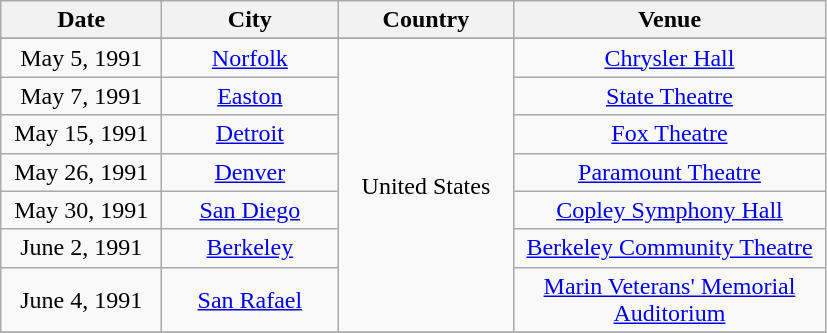<table class="wikitable" style="text-align:center;">
<tr>
<th width="100">Date</th>
<th width="110">City</th>
<th width="110">Country</th>
<th width="200">Venue</th>
</tr>
<tr bgcolor="#DDDDDD">
</tr>
<tr>
<td>May 5, 1991</td>
<td><a href='#'>Norfolk</a></td>
<td rowspan="7">United States</td>
<td><a href='#'>Chrysler Hall</a></td>
</tr>
<tr>
<td>May 7, 1991</td>
<td><a href='#'>Easton</a></td>
<td><a href='#'>State Theatre</a></td>
</tr>
<tr>
<td>May 15, 1991</td>
<td><a href='#'>Detroit</a></td>
<td><a href='#'>Fox Theatre</a></td>
</tr>
<tr>
<td>May 26, 1991</td>
<td><a href='#'>Denver</a></td>
<td><a href='#'>Paramount Theatre</a></td>
</tr>
<tr>
<td>May 30, 1991</td>
<td><a href='#'>San Diego</a></td>
<td><a href='#'>Copley Symphony Hall</a></td>
</tr>
<tr>
<td>June 2, 1991</td>
<td><a href='#'>Berkeley</a></td>
<td><a href='#'>Berkeley Community Theatre</a></td>
</tr>
<tr>
<td>June 4, 1991</td>
<td><a href='#'>San Rafael</a></td>
<td><a href='#'>Marin Veterans' Memorial Auditorium</a></td>
</tr>
<tr>
</tr>
</table>
